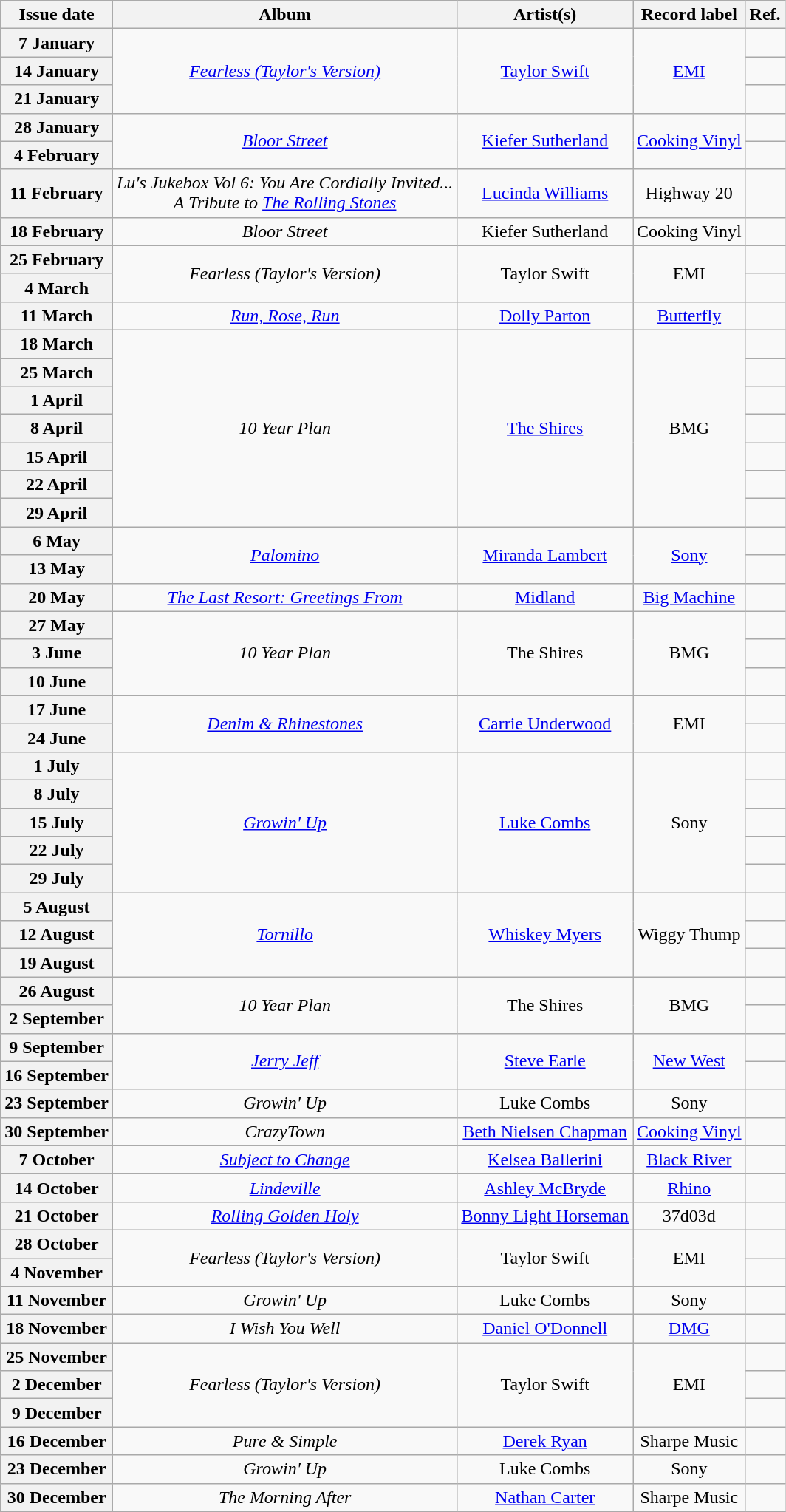<table class="wikitable plainrowheaders">
<tr>
<th scope="col">Issue date</th>
<th scope="col">Album</th>
<th scope="col">Artist(s)</th>
<th scope="col">Record label</th>
<th scope="col">Ref.</th>
</tr>
<tr>
<th scope="row">7 January</th>
<td align="center" rowspan=3><em><a href='#'>Fearless (Taylor's Version)</a></em></td>
<td align="center" rowspan=3><a href='#'>Taylor Swift</a></td>
<td align="center" rowspan=3><a href='#'>EMI</a></td>
<td align="center"></td>
</tr>
<tr>
<th scope="row">14 January</th>
<td align="center"></td>
</tr>
<tr>
<th scope="row">21 January</th>
<td align="center"></td>
</tr>
<tr>
<th scope="row">28 January</th>
<td align="center" rowspan=2><em><a href='#'>Bloor Street</a></em></td>
<td align="center" rowspan=2><a href='#'>Kiefer Sutherland</a></td>
<td align="center" rowspan=2><a href='#'>Cooking Vinyl</a></td>
<td align="center"></td>
</tr>
<tr>
<th scope="row">4 February</th>
<td align="center"></td>
</tr>
<tr>
<th scope="row">11 February</th>
<td align="center"><em>Lu's Jukebox Vol 6: You Are Cordially Invited...<br> A Tribute to <a href='#'>The Rolling Stones</a></em></td>
<td align="center"><a href='#'>Lucinda Williams</a></td>
<td align="center">Highway 20</td>
<td align="center"></td>
</tr>
<tr>
<th scope="row">18 February</th>
<td align="center"><em>Bloor Street</em></td>
<td align="center">Kiefer Sutherland</td>
<td align="center">Cooking Vinyl</td>
<td align="center"></td>
</tr>
<tr>
<th scope="row">25 February</th>
<td align="center" rowspan=2><em>Fearless (Taylor's Version)</em></td>
<td align="center" rowspan=2>Taylor Swift</td>
<td align="center" rowspan=2>EMI</td>
<td align="center"></td>
</tr>
<tr>
<th scope="row">4 March</th>
<td align="center"></td>
</tr>
<tr>
<th scope="row">11 March</th>
<td align="center"><em><a href='#'>Run, Rose, Run</a></em></td>
<td align="center"><a href='#'>Dolly Parton</a></td>
<td align="center"><a href='#'>Butterfly</a></td>
<td align="center"></td>
</tr>
<tr>
<th scope="row">18 March</th>
<td align="center" rowspan=7><em>10 Year Plan</em></td>
<td align="center" rowspan=7><a href='#'>The Shires</a></td>
<td align="center" rowspan=7>BMG</td>
<td align="center"></td>
</tr>
<tr>
<th scope="row">25 March</th>
<td align="center"></td>
</tr>
<tr>
<th scope="row">1 April</th>
<td align="center"></td>
</tr>
<tr>
<th scope="row">8 April</th>
<td align="center"></td>
</tr>
<tr>
<th scope="row">15 April</th>
<td align="center"></td>
</tr>
<tr>
<th scope="row">22 April</th>
<td align="center"></td>
</tr>
<tr>
<th scope="row">29 April</th>
<td align="center"></td>
</tr>
<tr>
<th scope="row">6 May</th>
<td align="center" rowspan=2><em><a href='#'>Palomino</a></em></td>
<td align="center" rowspan=2><a href='#'>Miranda Lambert</a></td>
<td align="center" rowspan=2><a href='#'>Sony</a></td>
<td align="center"></td>
</tr>
<tr>
<th scope="row">13 May</th>
<td align="center"></td>
</tr>
<tr>
<th scope="row">20 May</th>
<td align="center"><em><a href='#'>The Last Resort: Greetings From</a></em></td>
<td align="center"><a href='#'>Midland</a></td>
<td align="center"><a href='#'>Big Machine</a></td>
<td align="center"></td>
</tr>
<tr>
<th scope="row">27 May</th>
<td align="center" rowspan=3><em>10 Year Plan</em></td>
<td align="center" rowspan=3>The Shires</td>
<td align="center" rowspan=3>BMG</td>
<td align="center"></td>
</tr>
<tr>
<th scope="row">3 June</th>
<td align="center"></td>
</tr>
<tr>
<th scope="row">10 June</th>
<td align="center"></td>
</tr>
<tr>
<th scope="row">17 June</th>
<td align="center" rowspan=2><em><a href='#'>Denim & Rhinestones</a></em></td>
<td align="center" rowspan=2><a href='#'>Carrie Underwood</a></td>
<td align="center" rowspan=2>EMI</td>
<td align="center"></td>
</tr>
<tr>
<th scope="row">24 June</th>
<td align="center"></td>
</tr>
<tr>
<th scope="row">1 July</th>
<td align="center" rowspan=5><em><a href='#'>Growin' Up</a></em></td>
<td align="center" rowspan=5><a href='#'>Luke Combs</a></td>
<td align="center" rowspan=5>Sony</td>
<td align="center"></td>
</tr>
<tr>
<th scope="row">8 July</th>
<td align="center"></td>
</tr>
<tr>
<th scope="row">15 July</th>
<td align="center"></td>
</tr>
<tr>
<th scope="row">22 July</th>
<td align="center"></td>
</tr>
<tr>
<th scope="row">29 July</th>
<td align="center"></td>
</tr>
<tr>
<th scope="row">5 August</th>
<td align="center" rowspan=3><em><a href='#'>Tornillo</a></em></td>
<td align="center" rowspan=3><a href='#'>Whiskey Myers</a></td>
<td align="center" rowspan=3>Wiggy Thump</td>
<td align="center"></td>
</tr>
<tr>
<th scope="row">12 August</th>
<td align="center"></td>
</tr>
<tr>
<th scope="row">19 August</th>
<td align="center"></td>
</tr>
<tr>
<th scope="row">26 August</th>
<td align="center" rowspan=2><em>10 Year Plan</em></td>
<td align="center" rowspan=2>The Shires</td>
<td align="center" rowspan=2>BMG</td>
<td align="center"></td>
</tr>
<tr>
<th scope="row">2 September</th>
<td align="center"></td>
</tr>
<tr>
<th scope="row">9 September</th>
<td align="center" rowspan=2><em><a href='#'>Jerry Jeff</a></em></td>
<td align="center" rowspan=2><a href='#'>Steve Earle</a></td>
<td align="center" rowspan=2><a href='#'>New West</a></td>
<td align="center"></td>
</tr>
<tr>
<th scope="row">16 September</th>
<td align="center"></td>
</tr>
<tr>
<th scope="row">23 September</th>
<td align="center"><em>Growin' Up</em></td>
<td align="center">Luke Combs</td>
<td align="center">Sony</td>
<td align="center"></td>
</tr>
<tr>
<th scope="row">30 September</th>
<td align="center"><em>CrazyTown</em></td>
<td align="center"><a href='#'>Beth Nielsen Chapman</a></td>
<td align="center"><a href='#'>Cooking Vinyl</a></td>
<td align="center"></td>
</tr>
<tr>
<th scope="row">7 October</th>
<td align="center"><em><a href='#'>Subject to Change</a></em></td>
<td align="center"><a href='#'>Kelsea Ballerini</a></td>
<td align="center"><a href='#'>Black River</a></td>
<td align="center"></td>
</tr>
<tr>
<th scope="row">14 October</th>
<td align="center"><em><a href='#'>Lindeville</a></em></td>
<td align="center"><a href='#'>Ashley McBryde</a></td>
<td align="center"><a href='#'>Rhino</a></td>
<td align="center"></td>
</tr>
<tr>
<th scope="row">21 October</th>
<td align="center"><em><a href='#'>Rolling Golden Holy</a></em></td>
<td align="center"><a href='#'>Bonny Light Horseman</a></td>
<td align="center">37d03d</td>
<td align="center"></td>
</tr>
<tr>
<th scope="row">28 October</th>
<td align="center" rowspan=2><em>Fearless (Taylor's Version)</em></td>
<td align="center" rowspan=2>Taylor Swift</td>
<td align="center" rowspan=2>EMI</td>
<td align="center"></td>
</tr>
<tr>
<th scope="row">4 November</th>
<td align="center"></td>
</tr>
<tr>
<th scope="row">11 November</th>
<td align="center"><em>Growin' Up</em></td>
<td align="center">Luke Combs</td>
<td align="center">Sony</td>
<td align="center"></td>
</tr>
<tr>
<th scope="row">18 November</th>
<td align="center"><em>I Wish You Well</em></td>
<td align="center"><a href='#'>Daniel O'Donnell</a></td>
<td align="center"><a href='#'>DMG</a></td>
<td align="center"></td>
</tr>
<tr>
<th scope="row">25 November</th>
<td align="center" rowspan=3><em>Fearless (Taylor's Version)</em></td>
<td align="center" rowspan=3>Taylor Swift</td>
<td align="center" rowspan=3>EMI</td>
<td align="center"></td>
</tr>
<tr>
<th scope="row">2 December</th>
<td align="center"></td>
</tr>
<tr>
<th scope="row">9 December</th>
<td align="center"></td>
</tr>
<tr>
<th scope="row">16 December</th>
<td align="center"><em>Pure & Simple</em></td>
<td align="center"><a href='#'>Derek Ryan</a></td>
<td align="center">Sharpe Music</td>
<td align="center"></td>
</tr>
<tr>
<th scope="row">23 December</th>
<td align="center"><em>Growin' Up</em></td>
<td align="center">Luke Combs</td>
<td align="center">Sony</td>
<td align="center"></td>
</tr>
<tr>
<th scope="row">30 December</th>
<td align="center"><em>The Morning After</em></td>
<td align="center"><a href='#'>Nathan Carter</a></td>
<td align="center">Sharpe Music</td>
<td align="center"></td>
</tr>
<tr>
</tr>
</table>
